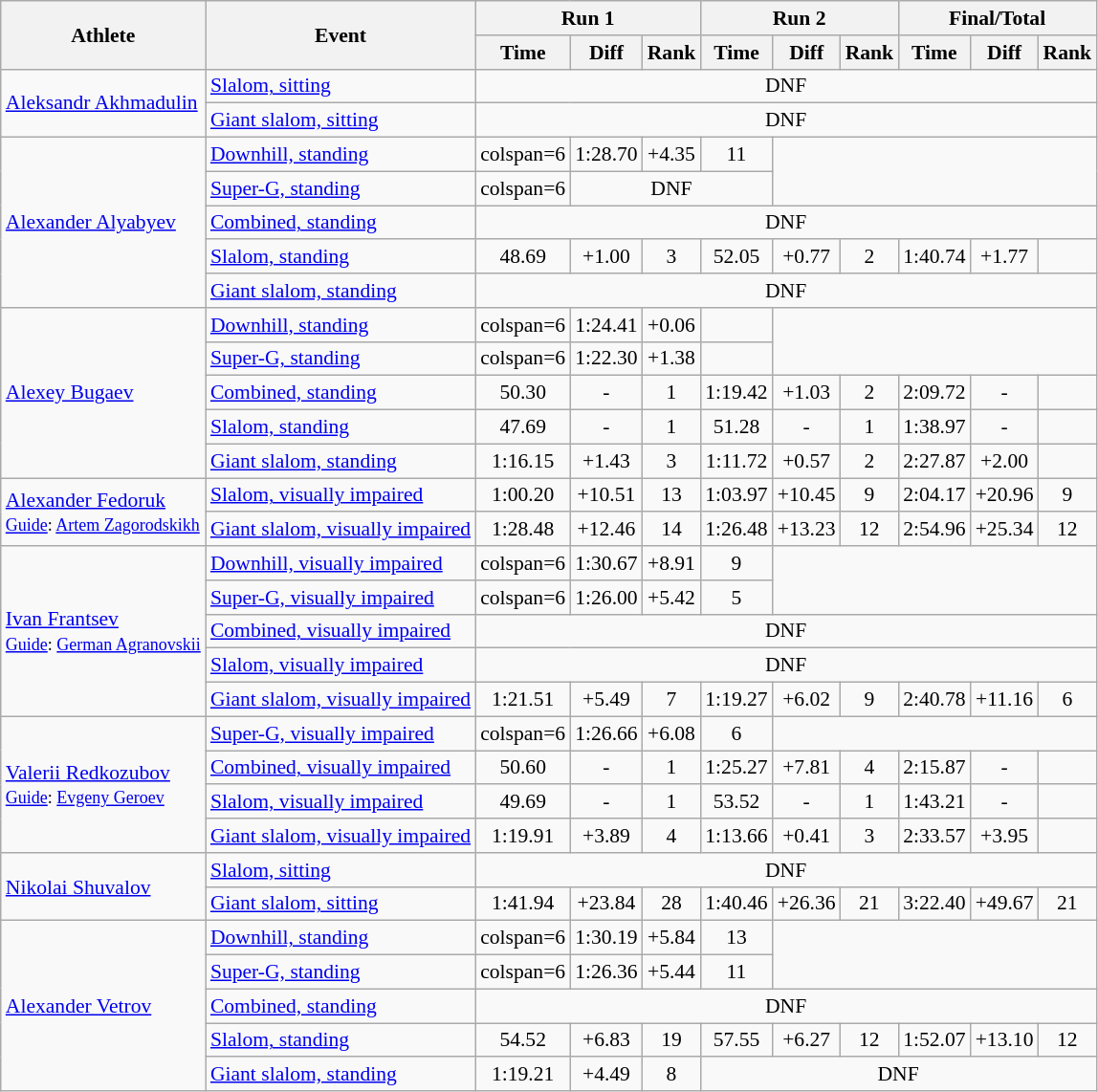<table class="wikitable" style="font-size:90%">
<tr>
<th rowspan="2">Athlete</th>
<th rowspan="2">Event</th>
<th colspan="3">Run 1</th>
<th colspan="3">Run 2</th>
<th colspan="3">Final/Total</th>
</tr>
<tr>
<th>Time</th>
<th>Diff</th>
<th>Rank</th>
<th>Time</th>
<th>Diff</th>
<th>Rank</th>
<th>Time</th>
<th>Diff</th>
<th>Rank</th>
</tr>
<tr>
<td rowspan=2><a href='#'>Aleksandr Akhmadulin</a></td>
<td><a href='#'>Slalom, sitting</a></td>
<td align="center" colspan=9>DNF</td>
</tr>
<tr>
<td><a href='#'>Giant slalom, sitting</a></td>
<td align="center" colspan=9>DNF</td>
</tr>
<tr>
<td rowspan=5><a href='#'>Alexander Alyabyev</a></td>
<td><a href='#'>Downhill, standing</a></td>
<td>colspan=6 </td>
<td align="center">1:28.70</td>
<td align="center">+4.35</td>
<td align="center">11</td>
</tr>
<tr>
<td><a href='#'>Super-G, standing</a></td>
<td>colspan=6 </td>
<td align="center" colspan=3>DNF</td>
</tr>
<tr>
<td><a href='#'>Combined, standing</a></td>
<td align="center" colspan=9>DNF</td>
</tr>
<tr>
<td><a href='#'>Slalom, standing</a></td>
<td align="center">48.69</td>
<td align="center">+1.00</td>
<td align="center">3</td>
<td align="center">52.05</td>
<td align="center">+0.77</td>
<td align="center">2</td>
<td align="center">1:40.74</td>
<td align="center">+1.77</td>
<td align="center"></td>
</tr>
<tr>
<td><a href='#'>Giant slalom, standing</a></td>
<td align="center" colspan=9>DNF</td>
</tr>
<tr>
<td rowspan=5><a href='#'>Alexey Bugaev</a></td>
<td><a href='#'>Downhill, standing</a></td>
<td>colspan=6 </td>
<td align="center">1:24.41</td>
<td align="center">+0.06</td>
<td align="center"></td>
</tr>
<tr>
<td><a href='#'>Super-G, standing</a></td>
<td>colspan=6 </td>
<td align="center">1:22.30</td>
<td align="center">+1.38</td>
<td align="center"></td>
</tr>
<tr>
<td><a href='#'>Combined, standing</a></td>
<td align="center">50.30</td>
<td align="center">-</td>
<td align="center">1</td>
<td align="center">1:19.42</td>
<td align="center">+1.03</td>
<td align="center">2</td>
<td align="center">2:09.72</td>
<td align="center">-</td>
<td align="center"></td>
</tr>
<tr>
<td><a href='#'>Slalom, standing</a></td>
<td align="center">47.69</td>
<td align="center">-</td>
<td align="center">1</td>
<td align="center">51.28</td>
<td align="center">-</td>
<td align="center">1</td>
<td align="center">1:38.97</td>
<td align="center">-</td>
<td align="center"></td>
</tr>
<tr>
<td><a href='#'>Giant slalom, standing</a></td>
<td align="center">1:16.15</td>
<td align="center">+1.43</td>
<td align="center">3</td>
<td align="center">1:11.72</td>
<td align="center">+0.57</td>
<td align="center">2</td>
<td align="center">2:27.87</td>
<td align="center">+2.00</td>
<td align="center"></td>
</tr>
<tr>
<td rowspan=2><a href='#'>Alexander Fedoruk</a><br><small><a href='#'>Guide</a>: <a href='#'>Artem Zagorodskikh</a></small></td>
<td><a href='#'>Slalom, visually impaired</a></td>
<td align="center">1:00.20</td>
<td align="center">+10.51</td>
<td align="center">13</td>
<td align="center">1:03.97</td>
<td align="center">+10.45</td>
<td align="center">9</td>
<td align="center">2:04.17</td>
<td align="center">+20.96</td>
<td align="center">9</td>
</tr>
<tr>
<td><a href='#'>Giant slalom, visually impaired</a></td>
<td align="center">1:28.48</td>
<td align="center">+12.46</td>
<td align="center">14</td>
<td align="center">1:26.48</td>
<td align="center">+13.23</td>
<td align="center">12</td>
<td align="center">2:54.96</td>
<td align="center">+25.34</td>
<td align="center">12</td>
</tr>
<tr>
<td rowspan=5><a href='#'>Ivan Frantsev</a><br><small><a href='#'>Guide</a>: <a href='#'>German Agranovskii</a></small></td>
<td><a href='#'>Downhill, visually impaired</a></td>
<td>colspan=6 </td>
<td align="center">1:30.67</td>
<td align="center">+8.91</td>
<td align="center">9</td>
</tr>
<tr>
<td><a href='#'>Super-G, visually impaired</a></td>
<td>colspan=6 </td>
<td align="center">1:26.00</td>
<td align="center">+5.42</td>
<td align="center">5</td>
</tr>
<tr>
<td><a href='#'>Combined, visually impaired</a></td>
<td align="center" colspan=9>DNF</td>
</tr>
<tr>
<td><a href='#'>Slalom, visually impaired</a></td>
<td align="center" colspan=9>DNF</td>
</tr>
<tr>
<td><a href='#'>Giant slalom, visually impaired</a></td>
<td align="center">1:21.51</td>
<td align="center">+5.49</td>
<td align="center">7</td>
<td align="center">1:19.27</td>
<td align="center">+6.02</td>
<td align="center">9</td>
<td align="center">2:40.78</td>
<td align="center">+11.16</td>
<td align="center">6</td>
</tr>
<tr>
<td rowspan=4><a href='#'>Valerii Redkozubov</a><br><small><a href='#'>Guide</a>: <a href='#'>Evgeny Geroev</a></small></td>
<td><a href='#'>Super-G, visually impaired</a></td>
<td>colspan=6 </td>
<td align="center">1:26.66</td>
<td align="center">+6.08</td>
<td align="center">6</td>
</tr>
<tr>
<td><a href='#'>Combined, visually impaired</a></td>
<td align="center">50.60</td>
<td align="center">-</td>
<td align="center">1</td>
<td align="center">1:25.27</td>
<td align="center">+7.81</td>
<td align="center">4</td>
<td align="center">2:15.87</td>
<td align="center">-</td>
<td align="center"></td>
</tr>
<tr>
<td><a href='#'>Slalom, visually impaired</a></td>
<td align="center">49.69</td>
<td align="center">-</td>
<td align="center">1</td>
<td align="center">53.52</td>
<td align="center">-</td>
<td align="center">1</td>
<td align="center">1:43.21</td>
<td align="center">-</td>
<td align="center"></td>
</tr>
<tr>
<td><a href='#'>Giant slalom, visually impaired</a></td>
<td align="center">1:19.91</td>
<td align="center">+3.89</td>
<td align="center">4</td>
<td align="center">1:13.66</td>
<td align="center">+0.41</td>
<td align="center">3</td>
<td align="center">2:33.57</td>
<td align="center">+3.95</td>
<td align="center"></td>
</tr>
<tr>
<td rowspan=2><a href='#'>Nikolai Shuvalov</a></td>
<td><a href='#'>Slalom, sitting</a></td>
<td align="center" colspan=9>DNF</td>
</tr>
<tr>
<td><a href='#'>Giant slalom, sitting</a></td>
<td align="center">1:41.94</td>
<td align="center">+23.84</td>
<td align="center">28</td>
<td align="center">1:40.46</td>
<td align="center">+26.36</td>
<td align="center">21</td>
<td align="center">3:22.40</td>
<td align="center">+49.67</td>
<td align="center">21</td>
</tr>
<tr>
<td rowspan=5><a href='#'>Alexander Vetrov</a></td>
<td><a href='#'>Downhill, standing</a></td>
<td>colspan=6 </td>
<td align="center">1:30.19</td>
<td align="center">+5.84</td>
<td align="center">13</td>
</tr>
<tr>
<td><a href='#'>Super-G, standing</a></td>
<td>colspan=6 </td>
<td align="center">1:26.36</td>
<td align="center">+5.44</td>
<td align="center">11</td>
</tr>
<tr>
<td><a href='#'>Combined, standing</a></td>
<td align="center" colspan=9>DNF</td>
</tr>
<tr>
<td><a href='#'>Slalom, standing</a></td>
<td align="center">54.52</td>
<td align="center">+6.83</td>
<td align="center">19</td>
<td align="center">57.55</td>
<td align="center">+6.27</td>
<td align="center">12</td>
<td align="center">1:52.07</td>
<td align="center">+13.10</td>
<td align="center">12</td>
</tr>
<tr>
<td><a href='#'>Giant slalom, standing</a></td>
<td align="center">1:19.21</td>
<td align="center">+4.49</td>
<td align="center">8</td>
<td align="center" colspan=6>DNF</td>
</tr>
</table>
